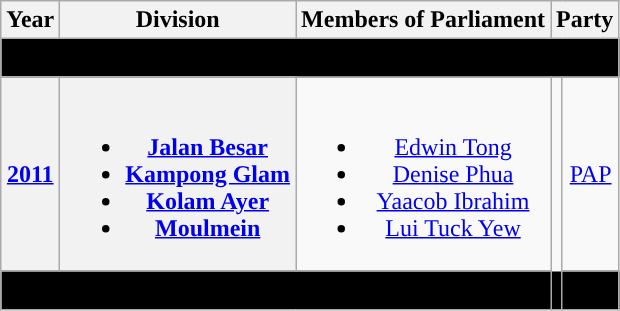<table class="wikitable" align="center" style="text-align:center">
<tr>
<th>Year</th>
<th>Division</th>
<th>Members of Parliament</th>
<th colspan="2">Party</th>
</tr>
<tr>
<td colspan="5" bgcolor="black"><span><strong>Formation</strong></span></td>
</tr>
<tr>
<th><a href='#'>2011</a></th>
<th><br><ul><li><a href='#'>Jalan Besar</a></li><li><a href='#'>Kampong Glam</a></li><li><a href='#'>Kolam Ayer</a></li><li><a href='#'>Moulmein</a></li></ul></th>
<td><br><ul><li><a href='#'>Edwin Tong</a></li><li><a href='#'>Denise Phua</a></li><li><a href='#'>Yaacob Ibrahim</a></li><li><a href='#'>Lui Tuck Yew</a></li></ul></td>
<td rowspan="2"></td>
<td><a href='#'>PAP</a></td>
</tr>
<tr>
<td colspan="5" bgcolor="black"><span><strong>Constituency abolished (2015)</strong></span></td>
</tr>
</table>
